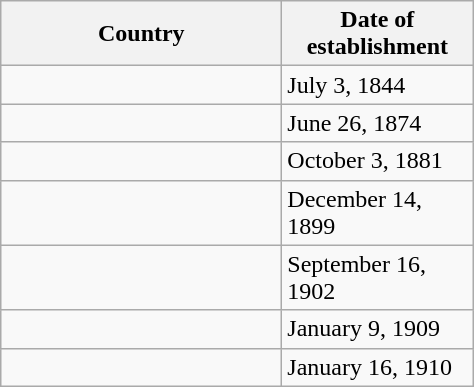<table class="wikitable" border=1 style="border-collapse: collapse;">
<tr>
<th width=180>Country</th>
<th width=120>Date of establishment</th>
</tr>
<tr>
<td></td>
<td>July 3, 1844</td>
</tr>
<tr>
<td></td>
<td>June 26, 1874</td>
</tr>
<tr>
<td></td>
<td>October 3, 1881</td>
</tr>
<tr>
<td></td>
<td>December 14, 1899</td>
</tr>
<tr>
<td></td>
<td>September 16, 1902</td>
</tr>
<tr>
<td></td>
<td>January 9, 1909</td>
</tr>
<tr>
<td></td>
<td>January 16, 1910</td>
</tr>
</table>
